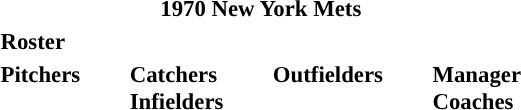<table class="toccolours" style="font-size: 95%;">
<tr>
<th colspan="10">1970 New York Mets</th>
</tr>
<tr>
<td colspan="10"><strong>Roster</strong></td>
</tr>
<tr>
<td valign="top"><strong>Pitchers</strong><br>












</td>
<td width="25px"></td>
<td valign="top"><strong>Catchers</strong><br>

<strong>Infielders</strong>









</td>
<td width="25px"></td>
<td valign="top"><strong>Outfielders</strong><br>






</td>
<td width="25px"></td>
<td valign="top"><strong>Manager</strong><br>
<strong>Coaches</strong>



</td>
</tr>
</table>
